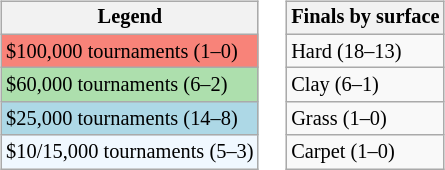<table>
<tr valign=top>
<td><br><table class=wikitable style="font-size:85%">
<tr>
<th>Legend</th>
</tr>
<tr style="background:#f88379;">
<td>$100,000 tournaments (1–0)</td>
</tr>
<tr style="background:#addfad;">
<td>$60,000 tournaments (6–2)</td>
</tr>
<tr style="background:lightblue;">
<td>$25,000 tournaments (14–8)</td>
</tr>
<tr style="background:#f0f8ff;">
<td>$10/15,000 tournaments (5–3)</td>
</tr>
</table>
</td>
<td><br><table class=wikitable style="font-size:85%">
<tr>
<th>Finals by surface</th>
</tr>
<tr>
<td>Hard (18–13)</td>
</tr>
<tr>
<td>Clay (6–1)</td>
</tr>
<tr>
<td>Grass (1–0)</td>
</tr>
<tr>
<td>Carpet (1–0)</td>
</tr>
</table>
</td>
</tr>
</table>
